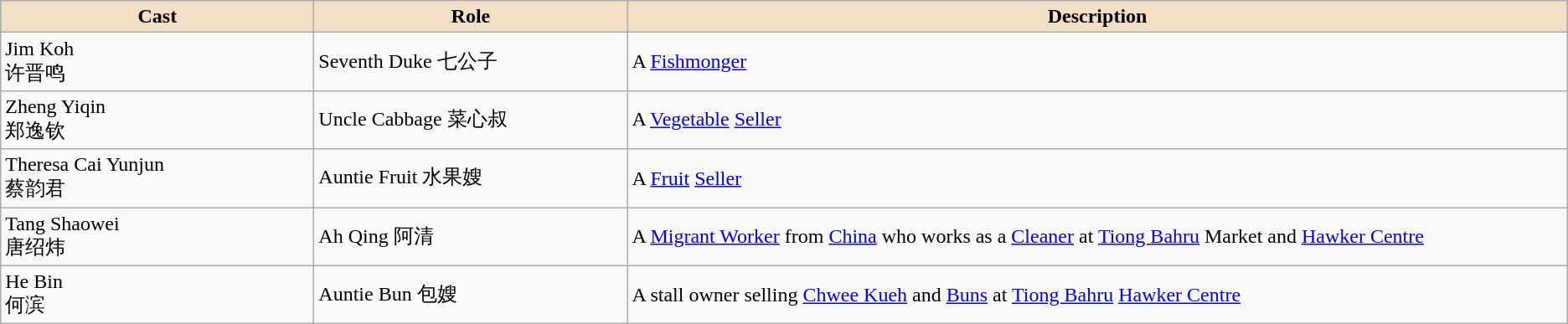<table class="wikitable">
<tr>
<th style="background:#f2dfc6; width:16%">Cast</th>
<th style="background:#f2dfc6; width:16%">Role</th>
<th style="background:#f2dfc6; width:48%">Description</th>
</tr>
<tr>
<td>Jim Koh<br>许晋鸣</td>
<td>Seventh Duke 七公子</td>
<td>A <a href='#'>Fishmonger</a></td>
</tr>
<tr>
<td>Zheng Yiqin<br>郑逸钦</td>
<td>Uncle Cabbage 菜心叔</td>
<td>A <a href='#'>Vegetable</a> <a href='#'>Seller</a></td>
</tr>
<tr>
<td>Theresa Cai Yunjun<br>蔡韵君</td>
<td>Auntie Fruit 水果嫂</td>
<td>A <a href='#'>Fruit</a> <a href='#'>Seller</a></td>
</tr>
<tr>
<td>Tang Shaowei<br>唐绍炜</td>
<td>Ah Qing 阿清</td>
<td>A <a href='#'>Migrant Worker</a> from <a href='#'>China</a> who works as a <a href='#'>Cleaner</a> at <a href='#'>Tiong Bahru</a> Market and <a href='#'>Hawker Centre</a></td>
</tr>
<tr>
<td>He Bin<br>何滨</td>
<td>Auntie Bun 包嫂</td>
<td>A stall owner selling <a href='#'>Chwee Kueh</a> and <a href='#'>Buns</a> at <a href='#'>Tiong Bahru</a> <a href='#'>Hawker Centre</a></td>
</tr>
</table>
